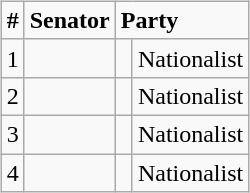<table style="width:100%;">
<tr style=vertical-align:top>
<td><br>






</td>
<td align=right><br><table class="wikitable">
<tr>
<td><strong>#</strong></td>
<td><strong>Senator</strong></td>
<td colspan="2"><strong>Party</strong></td>
</tr>
<tr>
<td>1</td>
<td></td>
<td> </td>
<td>Nationalist</td>
</tr>
<tr>
<td>2</td>
<td></td>
<td> </td>
<td>Nationalist</td>
</tr>
<tr>
<td>3</td>
<td></td>
<td> </td>
<td>Nationalist</td>
</tr>
<tr>
<td>4</td>
<td></td>
<td> </td>
<td>Nationalist</td>
</tr>
</table>
</td>
</tr>
</table>
